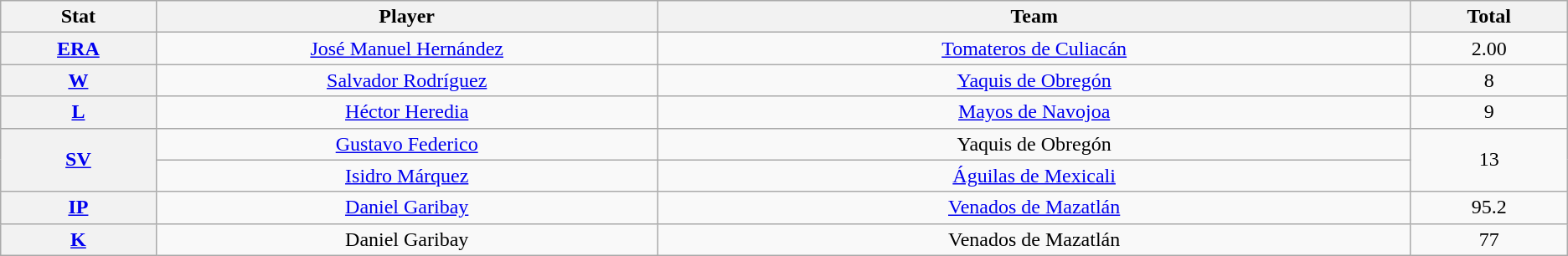<table class="wikitable" style="text-align:center;">
<tr>
<th scope="col" width="3%">Stat</th>
<th scope="col" width="10%">Player</th>
<th scope="col" width="15%">Team</th>
<th scope="col" width="3%">Total</th>
</tr>
<tr>
<th scope="row" style="text-align:center;"><a href='#'>ERA</a></th>
<td> <a href='#'>José Manuel Hernández</a></td>
<td><a href='#'>Tomateros de Culiacán</a></td>
<td>2.00</td>
</tr>
<tr>
<th scope="row" style="text-align:center;"><a href='#'>W</a></th>
<td> <a href='#'>Salvador Rodríguez</a></td>
<td><a href='#'>Yaquis de Obregón</a></td>
<td>8</td>
</tr>
<tr>
<th scope="row" style="text-align:center;"><a href='#'>L</a></th>
<td> <a href='#'>Héctor Heredia</a></td>
<td><a href='#'>Mayos de Navojoa</a></td>
<td>9</td>
</tr>
<tr>
<th scope="row" style="text-align:center;" rowspan=2><a href='#'>SV</a></th>
<td> <a href='#'>Gustavo Federico</a></td>
<td>Yaquis de Obregón</td>
<td rowspan=2>13</td>
</tr>
<tr>
<td> <a href='#'>Isidro Márquez</a></td>
<td><a href='#'>Águilas de Mexicali</a></td>
</tr>
<tr>
<th scope="row" style="text-align:center;"><a href='#'>IP</a></th>
<td> <a href='#'>Daniel Garibay</a></td>
<td><a href='#'>Venados de Mazatlán</a></td>
<td>95.2</td>
</tr>
<tr>
<th scope="row" style="text-align:center;"><a href='#'>K</a></th>
<td> Daniel Garibay</td>
<td>Venados de Mazatlán</td>
<td>77</td>
</tr>
</table>
